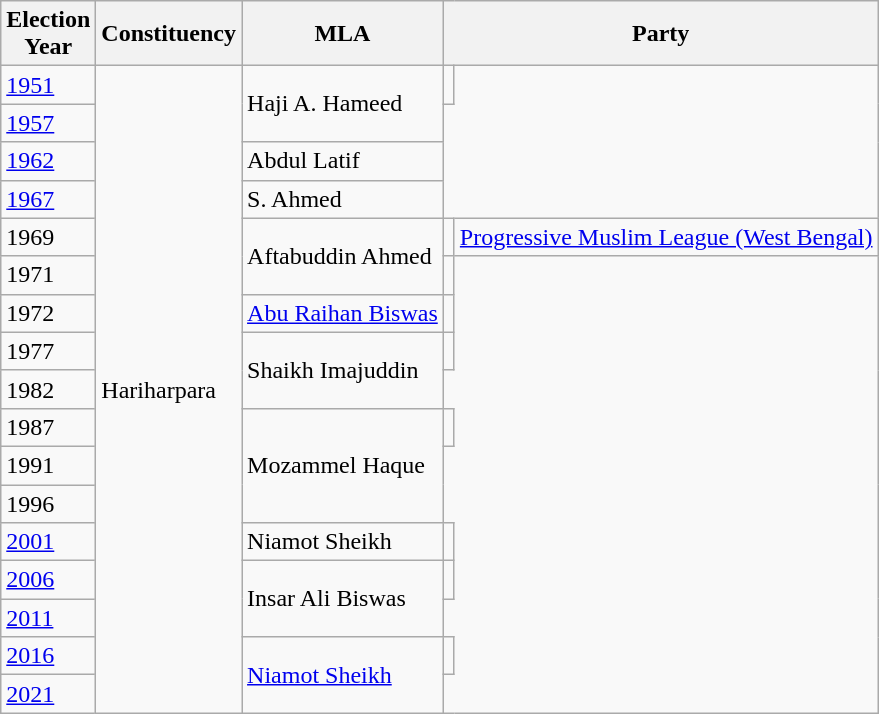<table class="wikitable sortable"ìÍĦĤĠčw>
<tr>
<th>Election<br> Year</th>
<th>Constituency</th>
<th>MLA</th>
<th colspan=2>Party</th>
</tr>
<tr>
<td><a href='#'>1951</a></td>
<td rowspan=17>Hariharpara</td>
<td rowspan=2>Haji A. Hameed</td>
<td></td>
</tr>
<tr>
<td><a href='#'>1957</a></td>
</tr>
<tr>
<td><a href='#'>1962</a></td>
<td>Abdul Latif</td>
</tr>
<tr>
<td><a href='#'>1967</a></td>
<td>S. Ahmed</td>
</tr>
<tr>
<td>1969</td>
<td rowspan=2>Aftabuddin Ahmed</td>
<td></td>
<td><a href='#'>Progressive Muslim League (West Bengal)</a></td>
</tr>
<tr>
<td>1971</td>
<td></td>
</tr>
<tr>
<td>1972</td>
<td><a href='#'>Abu Raihan Biswas</a></td>
<td></td>
</tr>
<tr>
<td>1977</td>
<td rowspan=2>Shaikh Imajuddin</td>
<td></td>
</tr>
<tr>
<td>1982</td>
</tr>
<tr>
<td>1987</td>
<td rowspan=3>Mozammel Haque</td>
<td></td>
</tr>
<tr>
<td>1991</td>
</tr>
<tr>
<td>1996</td>
</tr>
<tr>
<td><a href='#'>2001</a></td>
<td>Niamot Sheikh</td>
<td></td>
</tr>
<tr>
<td><a href='#'>2006</a></td>
<td rowspan=2>Insar Ali Biswas</td>
<td></td>
</tr>
<tr>
<td><a href='#'>2011</a></td>
</tr>
<tr>
<td><a href='#'>2016</a></td>
<td rowspan=2><a href='#'>Niamot Sheikh</a></td>
<td></td>
</tr>
<tr>
<td><a href='#'>2021</a></td>
</tr>
</table>
